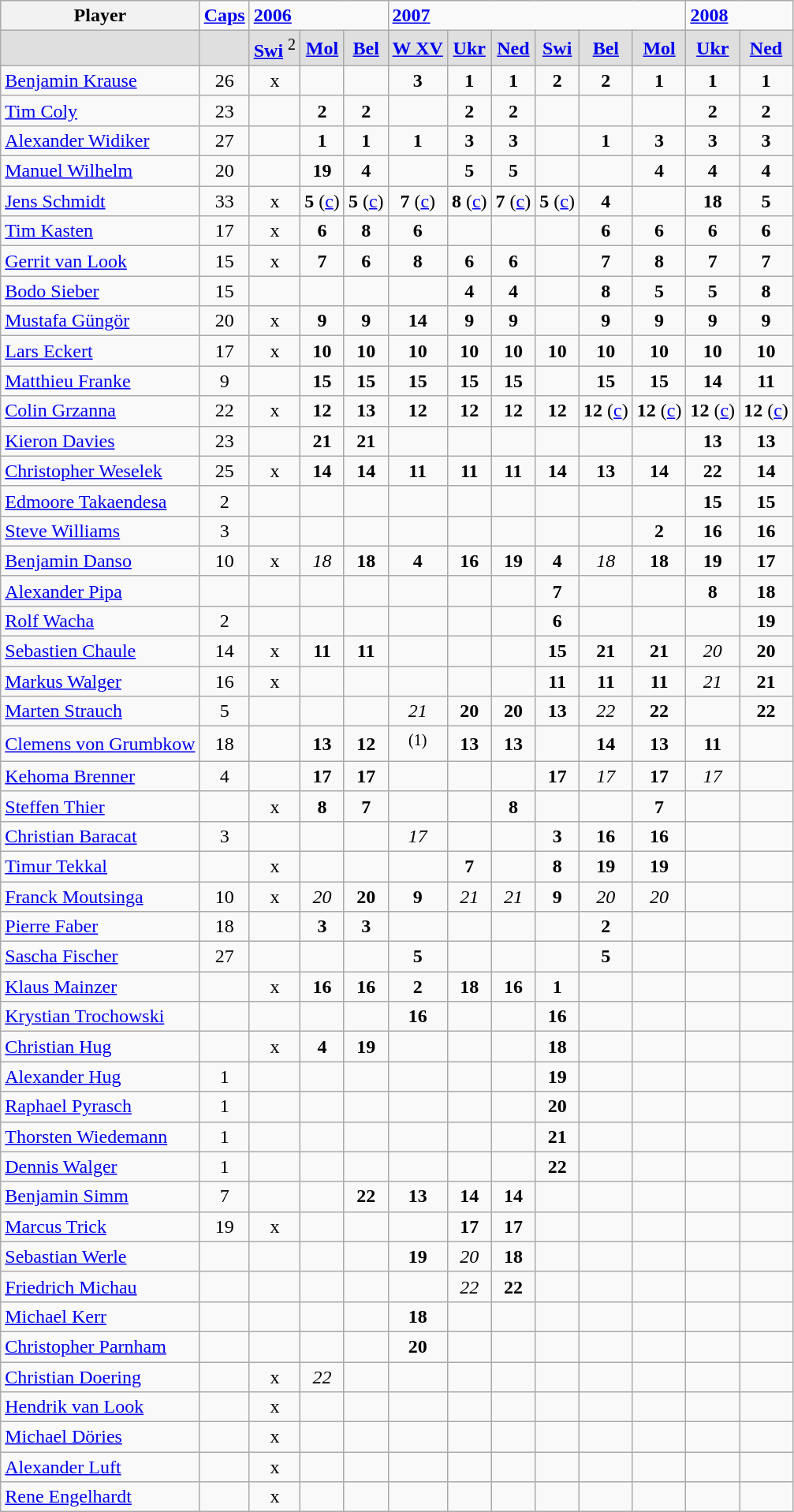<table class="wikitable">
<tr>
<th>Player</th>
<td><strong><a href='#'>Caps</a></strong> </td>
<td colspan=3><strong><a href='#'>2006</a></strong></td>
<td colspan=6><strong><a href='#'>2007</a></strong></td>
<td colspan=2><strong><a href='#'>2008</a></strong></td>
</tr>
<tr align="center" bgcolor="#dfdfdf">
<td></td>
<td></td>
<td><strong><a href='#'>Swi</a></strong> <sup>2</sup></td>
<td><strong><a href='#'>Mol</a></strong></td>
<td><strong><a href='#'>Bel</a></strong></td>
<td><strong><a href='#'>W XV</a></strong></td>
<td><strong><a href='#'>Ukr</a></strong></td>
<td><strong><a href='#'>Ned</a></strong></td>
<td><strong><a href='#'>Swi</a></strong></td>
<td><strong><a href='#'>Bel</a></strong></td>
<td><strong><a href='#'>Mol</a></strong></td>
<td><strong><a href='#'>Ukr</a></strong></td>
<td><strong><a href='#'>Ned</a></strong></td>
</tr>
<tr align="center">
<td align="left"><a href='#'>Benjamin Krause</a></td>
<td>26 </td>
<td>x</td>
<td></td>
<td></td>
<td><strong>3</strong> </td>
<td><strong>1</strong> </td>
<td><strong>1</strong> </td>
<td><strong>2</strong></td>
<td><strong>2</strong></td>
<td><strong>1</strong></td>
<td><strong>1</strong></td>
<td><strong>1</strong></td>
</tr>
<tr align="center">
<td align="left"><a href='#'>Tim Coly</a></td>
<td>23 </td>
<td></td>
<td><strong>2</strong></td>
<td><strong>2</strong> </td>
<td></td>
<td><strong>2</strong> </td>
<td><strong>2</strong> </td>
<td></td>
<td></td>
<td></td>
<td><strong>2</strong> </td>
<td><strong>2</strong> </td>
</tr>
<tr align="center">
<td align="left"><a href='#'>Alexander Widiker</a></td>
<td>27</td>
<td></td>
<td><strong>1</strong></td>
<td><strong>1</strong></td>
<td><strong>1</strong></td>
<td><strong>3</strong></td>
<td><strong>3</strong></td>
<td></td>
<td><strong>1</strong> </td>
<td><strong>3</strong> </td>
<td><strong>3</strong> </td>
<td><strong>3</strong></td>
</tr>
<tr align="center">
<td align="left"><a href='#'>Manuel Wilhelm</a></td>
<td>20</td>
<td></td>
<td><strong>19</strong> </td>
<td><strong>4</strong> </td>
<td></td>
<td><strong>5</strong></td>
<td><strong>5</strong> </td>
<td></td>
<td></td>
<td><strong>4</strong> </td>
<td><strong>4</strong> </td>
<td><strong>4</strong> </td>
</tr>
<tr align="center">
<td align="left"><a href='#'>Jens Schmidt</a></td>
<td>33 </td>
<td>x</td>
<td><strong>5</strong> (<a href='#'>c</a>)</td>
<td><strong>5</strong> (<a href='#'>c</a>)</td>
<td><strong>7</strong> (<a href='#'>c</a>)</td>
<td><strong>8</strong> (<a href='#'>c</a>)</td>
<td><strong>7</strong> (<a href='#'>c</a>) </td>
<td><strong>5</strong> (<a href='#'>c</a>) </td>
<td><strong>4</strong> </td>
<td></td>
<td><strong>18</strong> </td>
<td><strong>5</strong> </td>
</tr>
<tr align="center">
<td align="left"><a href='#'>Tim Kasten</a></td>
<td>17 </td>
<td>x</td>
<td><strong>6</strong></td>
<td><strong>8</strong></td>
<td><strong>6</strong> </td>
<td></td>
<td></td>
<td></td>
<td><strong>6</strong> </td>
<td><strong>6</strong></td>
<td><strong>6</strong></td>
<td><strong>6</strong> </td>
</tr>
<tr align="center">
<td align="left"><a href='#'>Gerrit van Look</a></td>
<td>15 </td>
<td>x</td>
<td><strong>7</strong> </td>
<td><strong>6</strong></td>
<td><strong>8</strong> </td>
<td><strong>6</strong></td>
<td><strong>6</strong> </td>
<td></td>
<td><strong>7</strong></td>
<td><strong>8</strong></td>
<td><strong>7</strong></td>
<td><strong>7</strong></td>
</tr>
<tr align="center">
<td align="left"><a href='#'>Bodo Sieber</a></td>
<td>15 </td>
<td></td>
<td></td>
<td></td>
<td></td>
<td><strong>4</strong></td>
<td><strong>4</strong> </td>
<td></td>
<td><strong>8</strong></td>
<td><strong>5</strong></td>
<td><strong>5</strong></td>
<td><strong>8</strong></td>
</tr>
<tr align="center">
<td align="left"><a href='#'>Mustafa Güngör</a></td>
<td>20 </td>
<td>x</td>
<td><strong>9</strong></td>
<td><strong>9</strong> </td>
<td><strong>14</strong></td>
<td><strong>9</strong></td>
<td><strong>9</strong></td>
<td></td>
<td><strong>9</strong></td>
<td><strong>9</strong></td>
<td><strong>9</strong></td>
<td><strong>9</strong></td>
</tr>
<tr align="center">
<td align="left"><a href='#'>Lars Eckert</a></td>
<td>17 </td>
<td>x</td>
<td><strong>10</strong> </td>
<td><strong>10</strong> </td>
<td><strong>10</strong></td>
<td><strong>10</strong></td>
<td><strong>10</strong> </td>
<td><strong>10</strong> </td>
<td><strong>10</strong></td>
<td><strong>10</strong></td>
<td><strong>10</strong></td>
<td><strong>10</strong></td>
</tr>
<tr align="center">
<td align="left"><a href='#'>Matthieu Franke</a></td>
<td>9 </td>
<td></td>
<td><strong>15</strong></td>
<td><strong>15</strong></td>
<td><strong>15</strong></td>
<td><strong>15</strong></td>
<td><strong>15</strong></td>
<td></td>
<td><strong>15</strong></td>
<td><strong>15</strong></td>
<td><strong>14</strong></td>
<td><strong>11</strong></td>
</tr>
<tr align="center">
<td align="left"><a href='#'>Colin Grzanna</a></td>
<td>22</td>
<td>x</td>
<td><strong>12</strong></td>
<td><strong>13</strong></td>
<td><strong>12</strong></td>
<td><strong>12</strong></td>
<td><strong>12</strong></td>
<td><strong>12</strong></td>
<td><strong>12</strong> (<a href='#'>c</a>)</td>
<td><strong>12</strong>  (<a href='#'>c</a>)</td>
<td><strong>12</strong>  (<a href='#'>c</a>)</td>
<td><strong>12</strong> (<a href='#'>c</a>)</td>
</tr>
<tr align="center">
<td align="left"><a href='#'>Kieron Davies</a></td>
<td>23 </td>
<td></td>
<td><strong>21</strong> </td>
<td><strong>21</strong> </td>
<td></td>
<td></td>
<td></td>
<td></td>
<td></td>
<td></td>
<td><strong>13</strong></td>
<td><strong>13</strong> </td>
</tr>
<tr align="center">
<td align="left"><a href='#'>Christopher Weselek</a></td>
<td>25 </td>
<td>x</td>
<td><strong>14</strong></td>
<td><strong>14</strong></td>
<td><strong>11</strong></td>
<td><strong>11</strong> </td>
<td><strong>11</strong></td>
<td><strong>14</strong></td>
<td><strong>13</strong></td>
<td><strong>14</strong></td>
<td><strong>22</strong> </td>
<td><strong>14</strong> </td>
</tr>
<tr align="center">
<td align="left"><a href='#'>Edmoore Takaendesa</a></td>
<td>2</td>
<td></td>
<td></td>
<td></td>
<td></td>
<td></td>
<td></td>
<td></td>
<td></td>
<td></td>
<td><strong>15</strong></td>
<td><strong>15</strong> </td>
</tr>
<tr align="center">
<td align="left"><a href='#'>Steve Williams</a></td>
<td>3 </td>
<td></td>
<td></td>
<td></td>
<td></td>
<td></td>
<td></td>
<td></td>
<td></td>
<td><strong>2</strong> </td>
<td><strong>16</strong> </td>
<td><strong>16</strong> </td>
</tr>
<tr align="center">
<td align="left"><a href='#'>Benjamin Danso</a></td>
<td>10</td>
<td>x</td>
<td><em>18</em></td>
<td><strong>18</strong> </td>
<td><strong>4</strong> </td>
<td><strong>16</strong> </td>
<td><strong>19</strong> </td>
<td><strong>4</strong></td>
<td><em>18</em></td>
<td><strong>18</strong> </td>
<td><strong>19</strong> </td>
<td><strong>17</strong> </td>
</tr>
<tr align="center">
<td align="left"><a href='#'>Alexander Pipa</a></td>
<td></td>
<td></td>
<td></td>
<td></td>
<td></td>
<td></td>
<td></td>
<td><strong>7</strong> </td>
<td></td>
<td></td>
<td><strong>8</strong> </td>
<td><strong>18</strong> </td>
</tr>
<tr align="center">
<td align="left"><a href='#'>Rolf Wacha</a></td>
<td>2 </td>
<td></td>
<td></td>
<td></td>
<td></td>
<td></td>
<td></td>
<td><strong>6</strong></td>
<td></td>
<td></td>
<td></td>
<td><strong>19</strong> </td>
</tr>
<tr align="center">
<td align="left"><a href='#'>Sebastien Chaule</a></td>
<td>14 </td>
<td>x</td>
<td><strong>11</strong></td>
<td><strong>11</strong>  </td>
<td></td>
<td></td>
<td></td>
<td><strong>15</strong></td>
<td><strong>21</strong> </td>
<td><strong>21</strong> </td>
<td><em>20</em></td>
<td><strong>20</strong> </td>
</tr>
<tr align="center">
<td align="left"><a href='#'>Markus Walger</a></td>
<td>16</td>
<td>x</td>
<td></td>
<td></td>
<td></td>
<td></td>
<td></td>
<td><strong>11</strong></td>
<td><strong>11</strong></td>
<td><strong>11</strong> </td>
<td><em>21</em></td>
<td><strong>21</strong> </td>
</tr>
<tr align="center">
<td align="left"><a href='#'>Marten Strauch</a></td>
<td>5 </td>
<td></td>
<td></td>
<td></td>
<td><em>21</em></td>
<td><strong>20</strong> </td>
<td><strong>20</strong> </td>
<td><strong>13</strong> </td>
<td><em>22</em></td>
<td><strong>22</strong> </td>
<td></td>
<td><strong>22</strong> </td>
</tr>
<tr align="center">
<td align="left"><a href='#'>Clemens von Grumbkow</a></td>
<td>18</td>
<td></td>
<td><strong>13</strong></td>
<td><strong>12</strong></td>
<td><sup>(1)</sup></td>
<td><strong>13</strong></td>
<td><strong>13</strong></td>
<td></td>
<td><strong>14</strong></td>
<td><strong>13</strong> </td>
<td><strong>11</strong></td>
<td></td>
</tr>
<tr align="center">
<td align="left"><a href='#'>Kehoma Brenner</a></td>
<td>4 </td>
<td></td>
<td><strong>17</strong> </td>
<td><strong>17</strong> </td>
<td></td>
<td></td>
<td></td>
<td><strong>17</strong> </td>
<td><em>17</em></td>
<td><strong>17</strong> </td>
<td><em>17</em></td>
<td></td>
</tr>
<tr align="center">
<td align="left"><a href='#'>Steffen Thier</a></td>
<td></td>
<td>x</td>
<td><strong>8</strong></td>
<td><strong>7</strong> </td>
<td></td>
<td></td>
<td><strong>8</strong> </td>
<td></td>
<td></td>
<td><strong>7</strong> </td>
<td></td>
<td></td>
</tr>
<tr align="center">
<td align="left"><a href='#'>Christian Baracat</a></td>
<td>3 </td>
<td></td>
<td></td>
<td></td>
<td><em>17</em></td>
<td></td>
<td></td>
<td><strong>3</strong> </td>
<td><strong>16</strong> </td>
<td><strong>16</strong> </td>
<td></td>
<td></td>
</tr>
<tr align="center">
<td align="left"><a href='#'>Timur Tekkal</a></td>
<td></td>
<td>x</td>
<td></td>
<td></td>
<td></td>
<td><strong>7</strong> </td>
<td></td>
<td><strong>8</strong></td>
<td><strong>19</strong> </td>
<td><strong>19</strong> </td>
<td></td>
<td></td>
</tr>
<tr align="center">
<td align="left"><a href='#'>Franck Moutsinga</a></td>
<td>10 </td>
<td>x</td>
<td><em>20</em></td>
<td><strong>20</strong> </td>
<td><strong>9</strong> </td>
<td><em>21</em></td>
<td><em>21</em></td>
<td><strong>9</strong> </td>
<td><em>20</em></td>
<td><em>20</em></td>
<td></td>
<td></td>
</tr>
<tr align="center">
<td align="left"><a href='#'>Pierre Faber</a></td>
<td>18</td>
<td></td>
<td><strong>3</strong>  </td>
<td><strong>3</strong> </td>
<td></td>
<td></td>
<td></td>
<td></td>
<td><strong>2</strong> </td>
<td></td>
<td></td>
<td></td>
</tr>
<tr align="center">
<td align="left"><a href='#'>Sascha Fischer</a></td>
<td>27</td>
<td></td>
<td></td>
<td></td>
<td><strong>5</strong></td>
<td></td>
<td></td>
<td></td>
<td><strong>5</strong> </td>
<td></td>
<td></td>
<td></td>
</tr>
<tr align="center">
<td align="left"><a href='#'>Klaus Mainzer</a></td>
<td></td>
<td>x</td>
<td><strong>16</strong> </td>
<td><strong>16</strong> </td>
<td><strong>2</strong></td>
<td><strong>18</strong> </td>
<td><strong>16</strong> </td>
<td><strong>1</strong> </td>
<td></td>
<td></td>
<td></td>
<td></td>
</tr>
<tr align="center">
<td align="left"><a href='#'>Krystian Trochowski</a></td>
<td></td>
<td></td>
<td></td>
<td></td>
<td><strong>16</strong> </td>
<td></td>
<td></td>
<td><strong>16</strong> </td>
<td></td>
<td></td>
<td></td>
<td></td>
</tr>
<tr align="center">
<td align="left"><a href='#'>Christian Hug</a></td>
<td></td>
<td>x</td>
<td><strong>4</strong> </td>
<td><strong>19</strong> </td>
<td></td>
<td></td>
<td></td>
<td><strong>18</strong> </td>
<td></td>
<td></td>
<td></td>
<td></td>
</tr>
<tr align="center">
<td align="left"><a href='#'>Alexander Hug</a></td>
<td>1 </td>
<td></td>
<td></td>
<td></td>
<td></td>
<td></td>
<td></td>
<td><strong>19</strong> </td>
<td></td>
<td></td>
<td></td>
<td></td>
</tr>
<tr align="center">
<td align="left"><a href='#'>Raphael Pyrasch</a></td>
<td>1 </td>
<td></td>
<td></td>
<td></td>
<td></td>
<td></td>
<td></td>
<td><strong>20</strong> </td>
<td></td>
<td></td>
<td></td>
<td></td>
</tr>
<tr align="center">
<td align="left"><a href='#'>Thorsten Wiedemann</a></td>
<td>1 </td>
<td></td>
<td></td>
<td></td>
<td></td>
<td></td>
<td></td>
<td><strong>21</strong> </td>
<td></td>
<td></td>
<td></td>
<td></td>
</tr>
<tr align="center">
<td align="left"><a href='#'>Dennis Walger</a></td>
<td>1 </td>
<td></td>
<td></td>
<td></td>
<td></td>
<td></td>
<td></td>
<td><strong>22</strong> </td>
<td></td>
<td></td>
<td></td>
<td></td>
</tr>
<tr align="center">
<td align="left"><a href='#'>Benjamin Simm</a></td>
<td>7</td>
<td></td>
<td></td>
<td><strong>22</strong> </td>
<td><strong>13</strong></td>
<td><strong>14</strong></td>
<td><strong>14</strong></td>
<td></td>
<td></td>
<td></td>
<td></td>
<td></td>
</tr>
<tr align="center">
<td align="left"><a href='#'>Marcus Trick</a></td>
<td>19</td>
<td>x</td>
<td></td>
<td></td>
<td></td>
<td><strong>17</strong> </td>
<td><strong>17</strong> </td>
<td></td>
<td></td>
<td></td>
<td></td>
<td></td>
</tr>
<tr align="center">
<td align="left"><a href='#'>Sebastian Werle</a></td>
<td></td>
<td></td>
<td></td>
<td></td>
<td><strong>19</strong> </td>
<td><em>20</em></td>
<td><strong>18</strong> </td>
<td></td>
<td></td>
<td></td>
<td></td>
<td></td>
</tr>
<tr align="center">
<td align="left"><a href='#'>Friedrich Michau</a></td>
<td></td>
<td></td>
<td></td>
<td></td>
<td></td>
<td><em>22</em></td>
<td><strong>22</strong> </td>
<td></td>
<td></td>
<td></td>
<td></td>
<td></td>
</tr>
<tr align="center">
<td align="left"><a href='#'>Michael Kerr</a></td>
<td></td>
<td></td>
<td></td>
<td></td>
<td><strong>18</strong> </td>
<td></td>
<td></td>
<td></td>
<td></td>
<td></td>
<td></td>
<td></td>
</tr>
<tr align="center">
<td align="left"><a href='#'>Christopher Parnham</a></td>
<td></td>
<td></td>
<td></td>
<td></td>
<td><strong>20</strong></td>
<td></td>
<td></td>
<td></td>
<td></td>
<td></td>
<td></td>
<td></td>
</tr>
<tr align="center">
<td align="left"><a href='#'>Christian Doering</a></td>
<td></td>
<td>x</td>
<td><em>22</em></td>
<td></td>
<td></td>
<td></td>
<td></td>
<td></td>
<td></td>
<td></td>
<td></td>
<td></td>
</tr>
<tr align="center">
<td align="left"><a href='#'>Hendrik van Look</a></td>
<td></td>
<td>x</td>
<td></td>
<td></td>
<td></td>
<td></td>
<td></td>
<td></td>
<td></td>
<td></td>
<td></td>
<td></td>
</tr>
<tr align="center">
<td align="left"><a href='#'>Michael Döries</a></td>
<td></td>
<td>x</td>
<td></td>
<td></td>
<td></td>
<td></td>
<td></td>
<td></td>
<td></td>
<td></td>
<td></td>
<td></td>
</tr>
<tr align="center">
<td align="left"><a href='#'>Alexander Luft</a></td>
<td></td>
<td>x</td>
<td></td>
<td></td>
<td></td>
<td></td>
<td></td>
<td></td>
<td></td>
<td></td>
<td></td>
<td></td>
</tr>
<tr align="center">
<td align="left"><a href='#'>Rene Engelhardt</a></td>
<td></td>
<td>x</td>
<td></td>
<td></td>
<td></td>
<td></td>
<td></td>
<td></td>
<td></td>
<td></td>
<td></td>
<td></td>
</tr>
</table>
